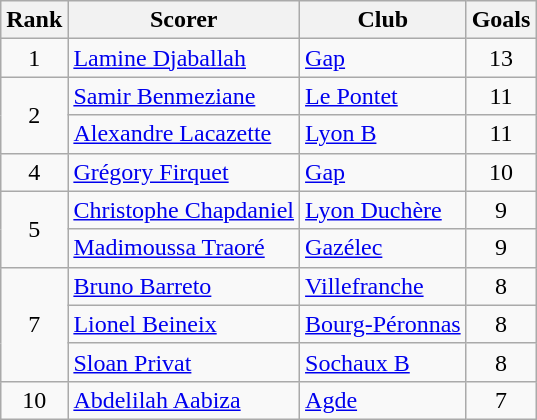<table class="wikitable">
<tr>
<th>Rank</th>
<th>Scorer</th>
<th>Club</th>
<th>Goals</th>
</tr>
<tr>
<td rowspan="1" align="center">1</td>
<td> <a href='#'>Lamine Djaballah</a></td>
<td><a href='#'>Gap</a></td>
<td align="center">13</td>
</tr>
<tr>
<td rowspan="2" align="center">2</td>
<td> <a href='#'>Samir Benmeziane</a></td>
<td><a href='#'>Le Pontet</a></td>
<td align="center">11</td>
</tr>
<tr>
<td> <a href='#'>Alexandre Lacazette</a></td>
<td><a href='#'>Lyon B</a></td>
<td align="center">11</td>
</tr>
<tr>
<td rowspan="1" align="center">4</td>
<td> <a href='#'>Grégory Firquet</a></td>
<td><a href='#'>Gap</a></td>
<td align="center">10</td>
</tr>
<tr>
<td rowspan="2" align="center">5</td>
<td> <a href='#'>Christophe Chapdaniel</a></td>
<td><a href='#'>Lyon Duchère</a></td>
<td align="center">9</td>
</tr>
<tr>
<td> <a href='#'>Madimoussa Traoré</a></td>
<td><a href='#'>Gazélec</a></td>
<td align="center">9</td>
</tr>
<tr>
<td rowspan="3" align="center">7</td>
<td> <a href='#'>Bruno Barreto</a></td>
<td><a href='#'>Villefranche</a></td>
<td align="center">8</td>
</tr>
<tr>
<td> <a href='#'>Lionel Beineix</a></td>
<td><a href='#'>Bourg-Péronnas</a></td>
<td align="center">8</td>
</tr>
<tr>
<td> <a href='#'>Sloan Privat</a></td>
<td><a href='#'>Sochaux B</a></td>
<td align="center">8</td>
</tr>
<tr>
<td rowspan="1" align="center">10</td>
<td> <a href='#'>Abdelilah Aabiza</a></td>
<td><a href='#'>Agde</a></td>
<td align="center">7</td>
</tr>
</table>
